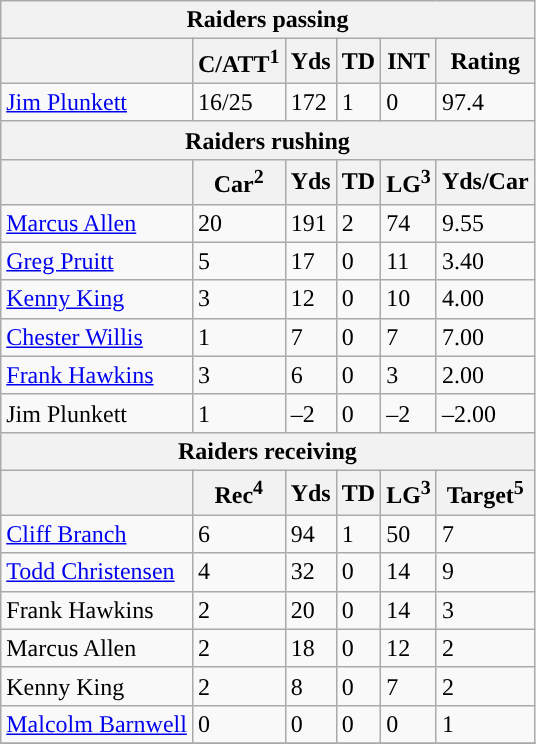<table class="wikitable">
<tr>
<th colspan="6">Raiders passing</th>
</tr>
<tr>
<th></th>
<th>C/ATT<sup>1</sup></th>
<th>Yds</th>
<th>TD</th>
<th>INT</th>
<th>Rating</th>
</tr>
<tr>
<td><a href='#'>Jim Plunkett</a></td>
<td>16/25</td>
<td>172</td>
<td>1</td>
<td>0</td>
<td>97.4</td>
</tr>
<tr>
<th colspan="6">Raiders rushing</th>
</tr>
<tr>
<th></th>
<th>Car<sup>2</sup></th>
<th>Yds</th>
<th>TD</th>
<th>LG<sup>3</sup></th>
<th>Yds/Car</th>
</tr>
<tr>
<td><a href='#'>Marcus Allen</a></td>
<td>20</td>
<td>191</td>
<td>2</td>
<td>74</td>
<td>9.55</td>
</tr>
<tr>
<td><a href='#'>Greg Pruitt</a></td>
<td>5</td>
<td>17</td>
<td>0</td>
<td>11</td>
<td>3.40</td>
</tr>
<tr>
<td><a href='#'>Kenny King</a></td>
<td>3</td>
<td>12</td>
<td>0</td>
<td>10</td>
<td>4.00</td>
</tr>
<tr>
<td><a href='#'>Chester Willis</a></td>
<td>1</td>
<td>7</td>
<td>0</td>
<td>7</td>
<td>7.00</td>
</tr>
<tr>
<td><a href='#'>Frank Hawkins</a></td>
<td>3</td>
<td>6</td>
<td>0</td>
<td>3</td>
<td>2.00</td>
</tr>
<tr>
<td>Jim Plunkett</td>
<td>1</td>
<td>–2</td>
<td>0</td>
<td>–2</td>
<td>–2.00</td>
</tr>
<tr>
<th colspan="6">Raiders receiving</th>
</tr>
<tr>
<th></th>
<th>Rec<sup>4</sup></th>
<th>Yds</th>
<th>TD</th>
<th>LG<sup>3</sup></th>
<th>Target<sup>5</sup></th>
</tr>
<tr>
<td><a href='#'>Cliff Branch</a></td>
<td>6</td>
<td>94</td>
<td>1</td>
<td>50</td>
<td>7</td>
</tr>
<tr>
<td><a href='#'>Todd Christensen</a></td>
<td>4</td>
<td>32</td>
<td>0</td>
<td>14</td>
<td>9</td>
</tr>
<tr>
<td>Frank Hawkins</td>
<td>2</td>
<td>20</td>
<td>0</td>
<td>14</td>
<td>3</td>
</tr>
<tr>
<td>Marcus Allen</td>
<td>2</td>
<td>18</td>
<td>0</td>
<td>12</td>
<td>2</td>
</tr>
<tr>
<td>Kenny King</td>
<td>2</td>
<td>8</td>
<td>0</td>
<td>7</td>
<td>2</td>
</tr>
<tr>
<td><a href='#'>Malcolm Barnwell</a></td>
<td>0</td>
<td>0</td>
<td>0</td>
<td>0</td>
<td>1</td>
</tr>
<tr>
</tr>
</table>
